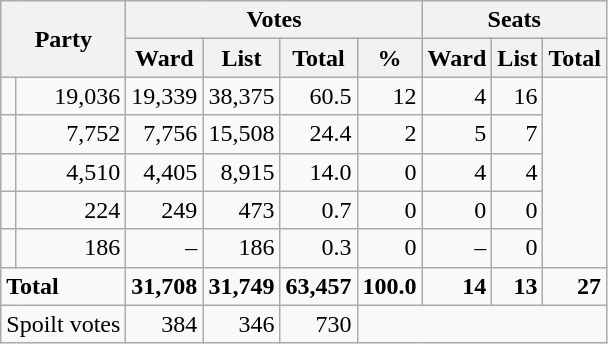<table class=wikitable style="text-align:right">
<tr>
<th rowspan="2" colspan="2">Party</th>
<th colspan="4" align="center">Votes</th>
<th colspan="3" align="center">Seats</th>
</tr>
<tr>
<th>Ward</th>
<th>List</th>
<th>Total</th>
<th>%</th>
<th>Ward</th>
<th>List</th>
<th>Total</th>
</tr>
<tr>
<td></td>
<td>19,036</td>
<td>19,339</td>
<td>38,375</td>
<td>60.5</td>
<td>12</td>
<td>4</td>
<td>16</td>
</tr>
<tr>
<td></td>
<td>7,752</td>
<td>7,756</td>
<td>15,508</td>
<td>24.4</td>
<td>2</td>
<td>5</td>
<td>7</td>
</tr>
<tr>
<td></td>
<td>4,510</td>
<td>4,405</td>
<td>8,915</td>
<td>14.0</td>
<td>0</td>
<td>4</td>
<td>4</td>
</tr>
<tr>
<td></td>
<td>224</td>
<td>249</td>
<td>473</td>
<td>0.7</td>
<td>0</td>
<td>0</td>
<td>0</td>
</tr>
<tr>
<td></td>
<td>186</td>
<td>–</td>
<td>186</td>
<td>0.3</td>
<td>0</td>
<td>–</td>
<td>0</td>
</tr>
<tr>
<td colspan="2" style="text-align:left"><strong>Total</strong></td>
<td><strong>31,708</strong></td>
<td><strong>31,749</strong></td>
<td><strong>63,457</strong></td>
<td><strong>100.0</strong></td>
<td><strong>14</strong></td>
<td><strong>13</strong></td>
<td><strong>27</strong></td>
</tr>
<tr>
<td colspan="2" style="text-align:left">Spoilt votes</td>
<td>384</td>
<td>346</td>
<td>730</td>
</tr>
</table>
